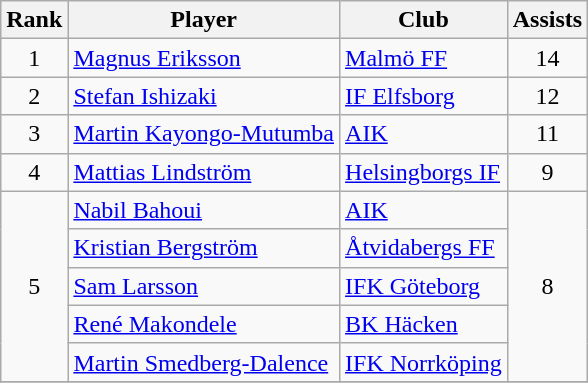<table class="wikitable" style="text-align:center">
<tr>
<th>Rank</th>
<th>Player</th>
<th>Club</th>
<th>Assists</th>
</tr>
<tr>
<td>1</td>
<td align="left"> <a href='#'>Magnus Eriksson</a></td>
<td align="left"><a href='#'>Malmö FF</a></td>
<td>14</td>
</tr>
<tr>
<td>2</td>
<td align="left"> <a href='#'>Stefan Ishizaki</a></td>
<td align="left"><a href='#'>IF Elfsborg</a></td>
<td>12</td>
</tr>
<tr>
<td>3</td>
<td align="left"> <a href='#'>Martin Kayongo-Mutumba</a></td>
<td align="left"><a href='#'>AIK</a></td>
<td>11</td>
</tr>
<tr>
<td>4</td>
<td align="left"> <a href='#'>Mattias Lindström</a></td>
<td align="left"><a href='#'>Helsingborgs IF</a></td>
<td>9</td>
</tr>
<tr>
<td rowspan="5">5</td>
<td align="left"> <a href='#'>Nabil Bahoui</a></td>
<td align="left"><a href='#'>AIK</a></td>
<td rowspan="5">8</td>
</tr>
<tr>
<td align="left"> <a href='#'>Kristian Bergström</a></td>
<td align="left"><a href='#'>Åtvidabergs FF</a></td>
</tr>
<tr>
<td align="left"> <a href='#'>Sam Larsson</a></td>
<td align="left"><a href='#'>IFK Göteborg</a></td>
</tr>
<tr>
<td align="left"> <a href='#'>René Makondele</a></td>
<td align="left"><a href='#'>BK Häcken</a></td>
</tr>
<tr>
<td align="left"> <a href='#'>Martin Smedberg-Dalence</a></td>
<td align="left"><a href='#'>IFK Norrköping</a></td>
</tr>
<tr>
</tr>
</table>
